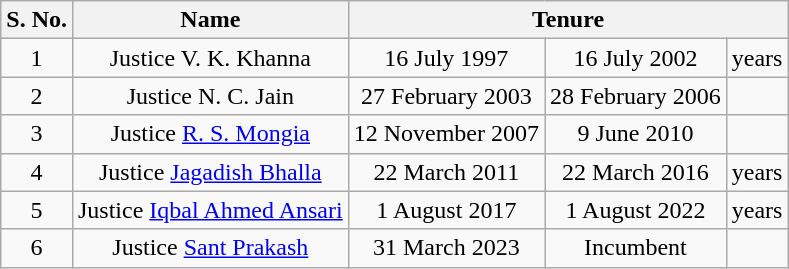<table class="wikitable" style="text-align:center">
<tr>
<th>S. No.</th>
<th>Name</th>
<th colspan=3>Tenure</th>
</tr>
<tr>
<td>1</td>
<td>Justice V. K. Khanna</td>
<td>16 July 1997</td>
<td>16 July 2002</td>
<td> years</td>
</tr>
<tr>
<td>2</td>
<td>Justice N. C. Jain</td>
<td>27 February 2003</td>
<td>28 February 2006</td>
<td></td>
</tr>
<tr>
<td>3</td>
<td>Justice <a href='#'>R. S. Mongia</a></td>
<td>12 November 2007</td>
<td>9 June 2010</td>
<td></td>
</tr>
<tr>
<td>4</td>
<td>Justice <a href='#'>Jagadish Bhalla</a></td>
<td>22 March 2011</td>
<td>22 March 2016</td>
<td> years</td>
</tr>
<tr>
<td>5</td>
<td>Justice <a href='#'>Iqbal Ahmed Ansari</a></td>
<td>1 August 2017</td>
<td>1 August 2022</td>
<td> years</td>
</tr>
<tr>
<td>6</td>
<td>Justice <a href='#'>Sant Prakash</a></td>
<td>31 March 2023</td>
<td>Incumbent</td>
<td></td>
</tr>
</table>
